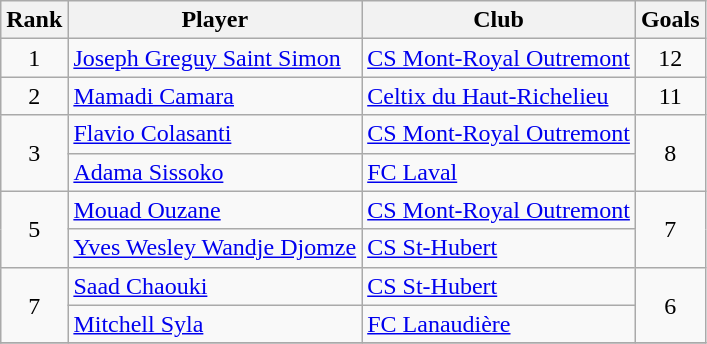<table class="wikitable">
<tr>
<th>Rank</th>
<th>Player</th>
<th>Club</th>
<th>Goals</th>
</tr>
<tr>
<td align=center>1</td>
<td><a href='#'>Joseph Greguy Saint Simon</a></td>
<td><a href='#'>CS Mont-Royal Outremont</a></td>
<td align=center>12</td>
</tr>
<tr>
<td align=center>2</td>
<td><a href='#'>Mamadi Camara</a></td>
<td><a href='#'>Celtix du Haut-Richelieu</a></td>
<td align=center>11</td>
</tr>
<tr>
<td rowspan="2" align=center>3</td>
<td><a href='#'>Flavio Colasanti</a></td>
<td><a href='#'>CS Mont-Royal Outremont</a></td>
<td rowspan="2" align=center>8</td>
</tr>
<tr>
<td><a href='#'>Adama Sissoko</a></td>
<td><a href='#'>FC Laval</a></td>
</tr>
<tr>
<td rowspan="2" align=center>5</td>
<td><a href='#'>Mouad Ouzane</a></td>
<td><a href='#'>CS Mont-Royal Outremont</a></td>
<td rowspan="2" align=center>7</td>
</tr>
<tr>
<td><a href='#'>Yves Wesley Wandje Djomze</a></td>
<td><a href='#'>CS St-Hubert</a></td>
</tr>
<tr>
<td rowspan="2" align=center>7</td>
<td><a href='#'>Saad Chaouki</a></td>
<td><a href='#'>CS St-Hubert</a></td>
<td rowspan="2" align=center>6</td>
</tr>
<tr>
<td><a href='#'>Mitchell Syla</a></td>
<td><a href='#'>FC Lanaudière</a></td>
</tr>
<tr>
</tr>
</table>
